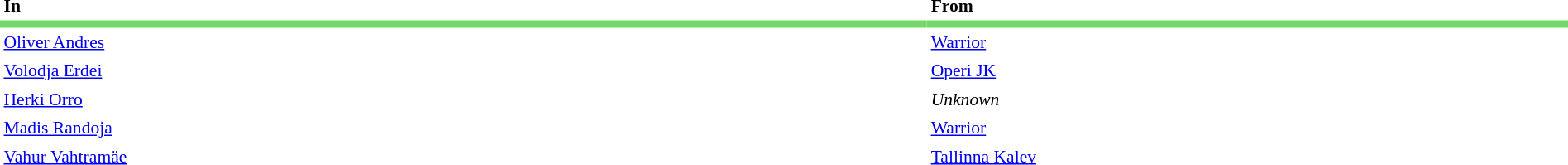<table cellspacing="0" cellpadding="3" style="width:100%;font-size:90%">
<tr>
<td style="width:60%"><strong>In</strong></td>
<td style="width:40%"><strong>From</strong></td>
<td></td>
</tr>
<tr style="background-color:#73DA67;">
<td></td>
<td></td>
<td></td>
<td></td>
<td></td>
</tr>
<tr>
<td> <a href='#'>Oliver Andres</a></td>
<td> <a href='#'>Warrior</a></td>
</tr>
<tr>
<td> <a href='#'>Volodja Erdei</a></td>
<td> <a href='#'>Operi JK</a></td>
</tr>
<tr>
<td> <a href='#'>Herki Orro</a></td>
<td> <em>Unknown</em></td>
</tr>
<tr>
<td> <a href='#'>Madis Randoja</a></td>
<td> <a href='#'>Warrior</a></td>
</tr>
<tr>
<td> <a href='#'>Vahur Vahtramäe</a></td>
<td> <a href='#'>Tallinna Kalev</a></td>
</tr>
</table>
